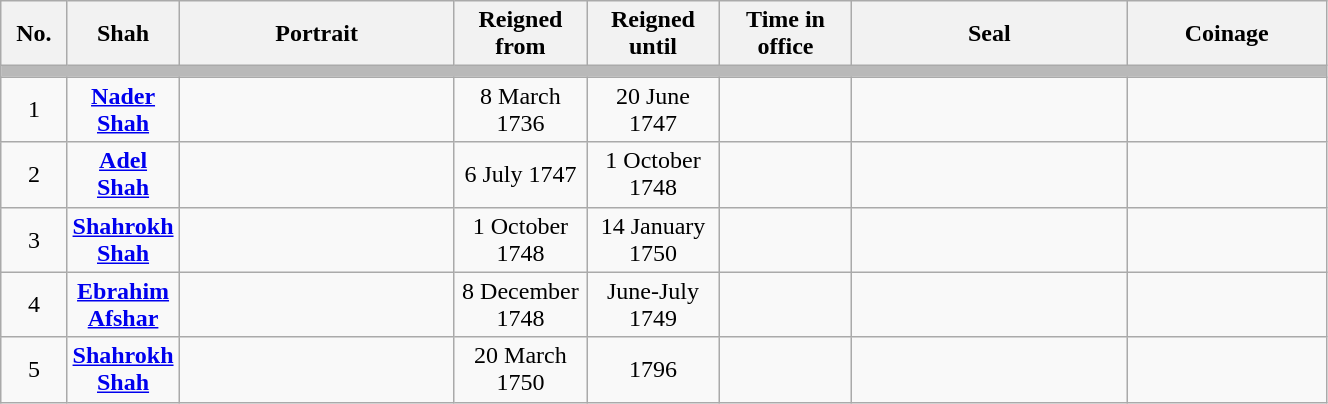<table class="wikitable" style="width:70%; text-align:center;">
<tr>
<th width="5%">No.</th>
<th width="5%">Shah</th>
<th width="80px">Portrait</th>
<th width="10%">Reigned from</th>
<th width="10%">Reigned until</th>
<th width="10%">Time in office</th>
<th width="80px">Seal</th>
<th width="10px">Coinage</th>
</tr>
<tr>
<td colspan=9 style="background:#B9B9B9"></td>
</tr>
<tr>
<td>1</td>
<td><strong><a href='#'>Nader Shah</a></strong></td>
<td></td>
<td>8 March 1736</td>
<td>20 June 1747</td>
<td></td>
<td></td>
<td></td>
</tr>
<tr>
<td>2</td>
<td><strong><a href='#'>Adel Shah</a></strong></td>
<td></td>
<td>6 July 1747</td>
<td>1 October 1748</td>
<td></td>
<td></td>
<td></td>
</tr>
<tr>
<td>3</td>
<td><strong><a href='#'>Shahrokh Shah</a></strong></td>
<td></td>
<td>1 October 1748</td>
<td>14 January 1750</td>
<td></td>
<td></td>
<td></td>
</tr>
<tr>
<td>4</td>
<td><strong><a href='#'>Ebrahim Afshar</a></strong></td>
<td></td>
<td>8 December 1748</td>
<td>June-July 1749</td>
<td></td>
<td></td>
<td></td>
</tr>
<tr>
<td>5</td>
<td><strong><a href='#'>Shahrokh Shah</a></strong></td>
<td></td>
<td>20 March 1750</td>
<td>1796</td>
<td></td>
<td></td>
<td></td>
</tr>
</table>
